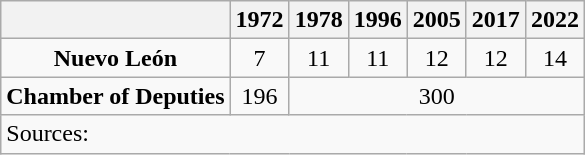<table class="wikitable" style="text-align: center">
<tr>
<th></th>
<th>1972</th>
<th>1978</th>
<th>1996</th>
<th>2005</th>
<th>2017</th>
<th>2022</th>
</tr>
<tr>
<td><strong>Nuevo León</strong></td>
<td>7</td>
<td>11</td>
<td>11</td>
<td>12</td>
<td>12</td>
<td>14</td>
</tr>
<tr>
<td><strong>Chamber of Deputies</strong></td>
<td>196</td>
<td colspan=5>300</td>
</tr>
<tr>
<td colspan=7 style="text-align: left">Sources: </td>
</tr>
</table>
